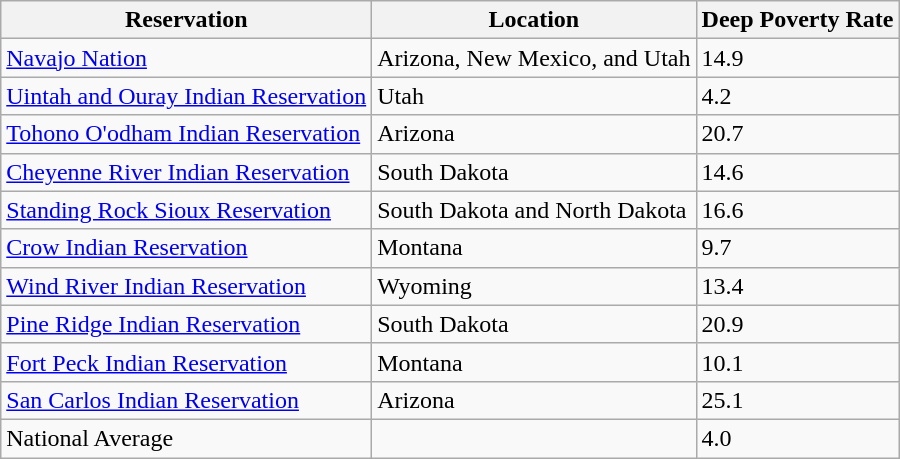<table class="wikitable sortable">
<tr>
<th>Reservation</th>
<th>Location</th>
<th>Deep Poverty Rate</th>
</tr>
<tr>
<td><a href='#'>Navajo Nation</a></td>
<td>Arizona, New Mexico, and Utah</td>
<td>14.9</td>
</tr>
<tr>
<td><a href='#'>Uintah and Ouray Indian Reservation</a></td>
<td>Utah</td>
<td>4.2</td>
</tr>
<tr>
<td><a href='#'>Tohono O'odham Indian Reservation</a></td>
<td>Arizona</td>
<td>20.7</td>
</tr>
<tr>
<td><a href='#'>Cheyenne River Indian Reservation</a></td>
<td>South Dakota</td>
<td>14.6</td>
</tr>
<tr>
<td><a href='#'>Standing Rock Sioux Reservation</a></td>
<td>South Dakota and North Dakota</td>
<td>16.6</td>
</tr>
<tr>
<td><a href='#'>Crow Indian Reservation</a></td>
<td>Montana</td>
<td>9.7</td>
</tr>
<tr>
<td><a href='#'>Wind River Indian Reservation</a></td>
<td>Wyoming</td>
<td>13.4</td>
</tr>
<tr>
<td><a href='#'>Pine Ridge Indian Reservation</a></td>
<td>South Dakota</td>
<td>20.9</td>
</tr>
<tr>
<td><a href='#'>Fort Peck Indian Reservation</a></td>
<td>Montana</td>
<td>10.1</td>
</tr>
<tr>
<td><a href='#'>San Carlos Indian Reservation</a></td>
<td>Arizona</td>
<td>25.1</td>
</tr>
<tr>
<td>National Average</td>
<td></td>
<td>4.0</td>
</tr>
</table>
